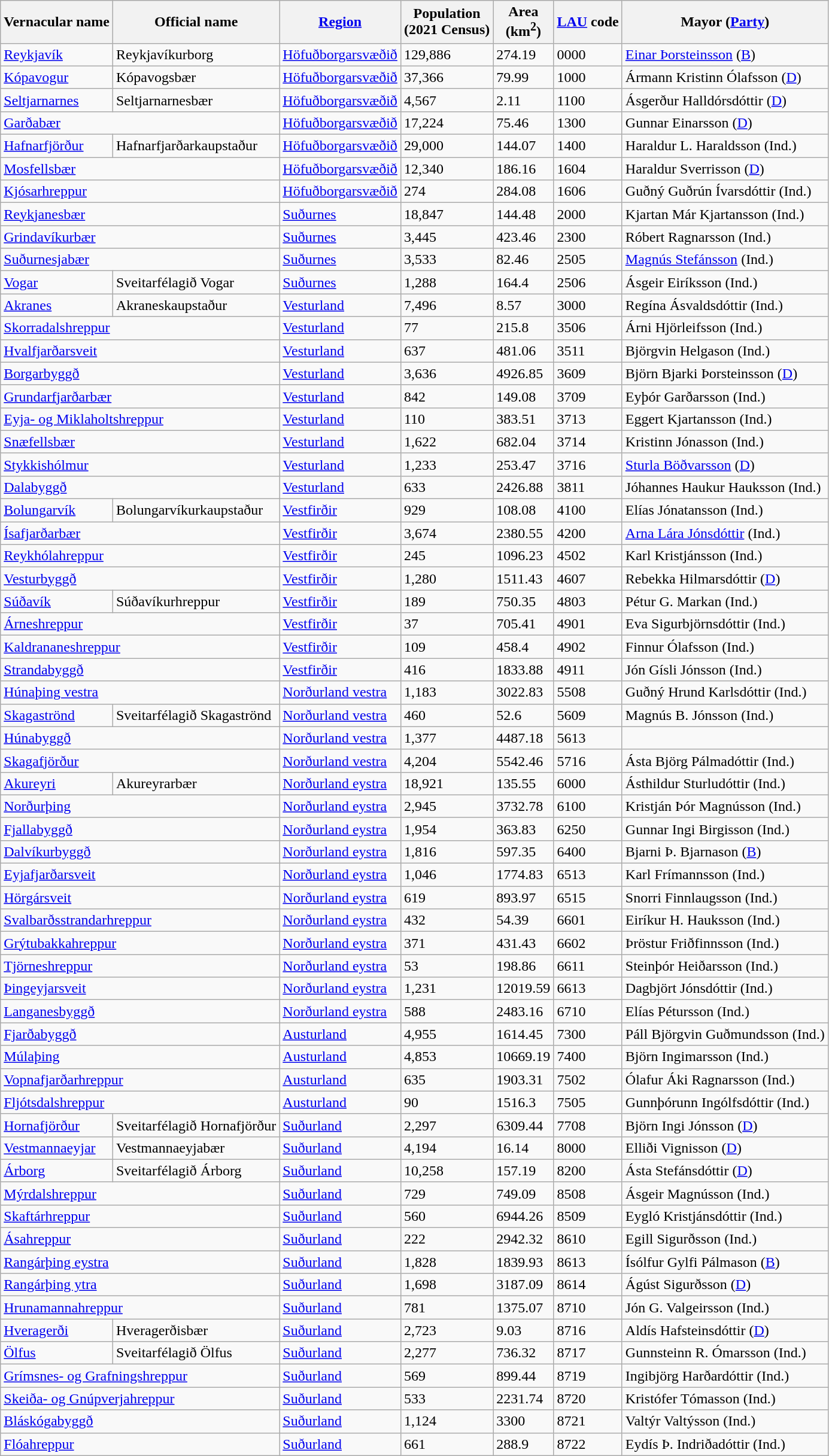<table class="sortable wikitable">
<tr>
<th>Vernacular name</th>
<th>Official name</th>
<th><a href='#'>Region</a></th>
<th>Population<br>(2021 Census)</th>
<th>Area<br>(km<sup>2</sup>)</th>
<th><a href='#'>LAU</a> code</th>
<th>Mayor (<a href='#'>Party</a>)</th>
</tr>
<tr>
<td><a href='#'>Reykjavík</a></td>
<td>Reykjavíkurborg</td>
<td><a href='#'>Höfuðborgarsvæðið</a></td>
<td>129,886</td>
<td>274.19</td>
<td>0000</td>
<td><a href='#'>Einar Þorsteinsson</a> (<a href='#'>B</a>)</td>
</tr>
<tr>
<td><a href='#'>Kópavogur</a></td>
<td>Kópavogsbær</td>
<td><a href='#'>Höfuðborgarsvæðið</a></td>
<td>37,366</td>
<td>79.99</td>
<td>1000</td>
<td>Ármann Kristinn Ólafsson (<a href='#'>D</a>)</td>
</tr>
<tr>
<td><a href='#'>Seltjarnarnes</a></td>
<td>Seltjarnarnesbær</td>
<td><a href='#'>Höfuðborgarsvæðið</a></td>
<td>4,567</td>
<td>2.11</td>
<td>1100</td>
<td>Ásgerður Halldórsdóttir (<a href='#'>D</a>)</td>
</tr>
<tr>
<td colspan=2><a href='#'>Garðabær</a></td>
<td><a href='#'>Höfuðborgarsvæðið</a></td>
<td>17,224</td>
<td>75.46</td>
<td>1300</td>
<td>Gunnar Einarsson (<a href='#'>D</a>)</td>
</tr>
<tr>
<td><a href='#'>Hafnarfjörður</a></td>
<td>Hafnarfjarðarkaupstaður</td>
<td><a href='#'>Höfuðborgarsvæðið</a></td>
<td>29,000</td>
<td>144.07</td>
<td>1400</td>
<td>Haraldur L. Haraldsson (Ind.)</td>
</tr>
<tr>
<td colspan=2><a href='#'>Mosfellsbær</a></td>
<td><a href='#'>Höfuðborgarsvæðið</a></td>
<td>12,340</td>
<td>186.16</td>
<td>1604</td>
<td>Haraldur Sverrisson (<a href='#'>D</a>)</td>
</tr>
<tr>
<td colspan=2><a href='#'>Kjósarhreppur</a></td>
<td><a href='#'>Höfuðborgarsvæðið</a></td>
<td>274</td>
<td>284.08</td>
<td>1606</td>
<td>Guðný Guðrún Ívarsdóttir (Ind.)</td>
</tr>
<tr>
<td colspan=2><a href='#'>Reykjanesbær</a></td>
<td><a href='#'>Suðurnes</a></td>
<td>18,847</td>
<td>144.48</td>
<td>2000</td>
<td>Kjartan Már Kjartansson (Ind.)</td>
</tr>
<tr>
<td colspan=2><a href='#'>Grindavíkurbær</a></td>
<td><a href='#'>Suðurnes</a></td>
<td>3,445</td>
<td>423.46</td>
<td>2300</td>
<td>Róbert Ragnarsson (Ind.)</td>
</tr>
<tr>
<td colspan=2><a href='#'>Suðurnesjabær</a></td>
<td><a href='#'>Suðurnes</a></td>
<td>3,533</td>
<td>82.46</td>
<td>2505</td>
<td><a href='#'>Magnús Stefánsson</a> (Ind.)</td>
</tr>
<tr>
<td><a href='#'>Vogar</a></td>
<td>Sveitarfélagið Vogar</td>
<td><a href='#'>Suðurnes</a></td>
<td>1,288</td>
<td>164.4</td>
<td>2506</td>
<td>Ásgeir Eiríksson (Ind.)</td>
</tr>
<tr>
<td><a href='#'>Akranes</a></td>
<td>Akraneskaupstaður</td>
<td><a href='#'>Vesturland</a></td>
<td>7,496</td>
<td>8.57</td>
<td>3000</td>
<td>Regína Ásvaldsdóttir (Ind.)</td>
</tr>
<tr>
<td colspan=2><a href='#'>Skorradalshreppur</a></td>
<td><a href='#'>Vesturland</a></td>
<td>77</td>
<td>215.8</td>
<td>3506</td>
<td>Árni Hjörleifsson (Ind.)</td>
</tr>
<tr>
<td colspan=2><a href='#'>Hvalfjarðarsveit</a></td>
<td><a href='#'>Vesturland</a></td>
<td>637</td>
<td>481.06</td>
<td>3511</td>
<td>Björgvin Helgason (Ind.)</td>
</tr>
<tr>
<td colspan=2><a href='#'>Borgarbyggð</a></td>
<td><a href='#'>Vesturland</a></td>
<td>3,636</td>
<td>4926.85</td>
<td>3609</td>
<td>Björn Bjarki Þorsteinsson (<a href='#'>D</a>)</td>
</tr>
<tr>
<td colspan=2><a href='#'>Grundarfjarðarbær</a></td>
<td><a href='#'>Vesturland</a></td>
<td>842</td>
<td>149.08</td>
<td>3709</td>
<td>Eyþór Garðarsson (Ind.)</td>
</tr>
<tr>
<td colspan=2><a href='#'>Eyja- og Miklaholtshreppur</a></td>
<td><a href='#'>Vesturland</a></td>
<td>110</td>
<td>383.51</td>
<td>3713</td>
<td>Eggert Kjartansson (Ind.)</td>
</tr>
<tr>
<td colspan=2><a href='#'>Snæfellsbær</a></td>
<td><a href='#'>Vesturland</a></td>
<td>1,622</td>
<td>682.04</td>
<td>3714</td>
<td>Kristinn Jónasson (Ind.)</td>
</tr>
<tr>
<td colspan=2><a href='#'>Stykkishólmur</a></td>
<td><a href='#'>Vesturland</a></td>
<td>1,233</td>
<td>253.47</td>
<td>3716</td>
<td><a href='#'>Sturla Böðvarsson</a> (<a href='#'>D</a>)</td>
</tr>
<tr>
<td colspan=2><a href='#'>Dalabyggð</a></td>
<td><a href='#'>Vesturland</a></td>
<td>633</td>
<td>2426.88</td>
<td>3811</td>
<td>Jóhannes Haukur Hauksson (Ind.)</td>
</tr>
<tr>
<td><a href='#'>Bolungarvík</a></td>
<td>Bolungarvíkurkaupstaður</td>
<td><a href='#'>Vestfirðir</a></td>
<td>929</td>
<td>108.08</td>
<td>4100</td>
<td>Elías Jónatansson (Ind.)</td>
</tr>
<tr>
<td colspan=2><a href='#'>Ísafjarðarbær</a></td>
<td><a href='#'>Vestfirðir</a></td>
<td>3,674</td>
<td>2380.55</td>
<td>4200</td>
<td><a href='#'>Arna Lára Jónsdóttir</a> (Ind.)</td>
</tr>
<tr>
<td colspan=2><a href='#'>Reykhólahreppur</a></td>
<td><a href='#'>Vestfirðir</a></td>
<td>245</td>
<td>1096.23</td>
<td>4502</td>
<td>Karl Kristjánsson (Ind.)</td>
</tr>
<tr>
<td colspan=2><a href='#'>Vesturbyggð</a></td>
<td><a href='#'>Vestfirðir</a></td>
<td>1,280</td>
<td>1511.43</td>
<td>4607</td>
<td>Rebekka Hilmarsdóttir (<a href='#'>D</a>)</td>
</tr>
<tr>
<td><a href='#'>Súðavík</a></td>
<td>Súðavíkurhreppur</td>
<td><a href='#'>Vestfirðir</a></td>
<td>189</td>
<td>750.35</td>
<td>4803</td>
<td>Pétur G. Markan (Ind.)</td>
</tr>
<tr>
<td colspan=2><a href='#'>Árneshreppur</a></td>
<td><a href='#'>Vestfirðir</a></td>
<td>37</td>
<td>705.41</td>
<td>4901</td>
<td>Eva Sigurbjörnsdóttir (Ind.)</td>
</tr>
<tr>
<td colspan=2><a href='#'>Kaldrananeshreppur</a></td>
<td><a href='#'>Vestfirðir</a></td>
<td>109</td>
<td>458.4</td>
<td>4902</td>
<td>Finnur Ólafsson (Ind.)</td>
</tr>
<tr>
<td colspan=2><a href='#'>Strandabyggð</a></td>
<td><a href='#'>Vestfirðir</a></td>
<td>416</td>
<td>1833.88</td>
<td>4911</td>
<td>Jón Gísli Jónsson (Ind.)</td>
</tr>
<tr>
<td colspan=2><a href='#'>Húnaþing vestra</a></td>
<td><a href='#'>Norðurland vestra</a></td>
<td>1,183</td>
<td>3022.83</td>
<td>5508</td>
<td>Guðný Hrund Karlsdóttir (Ind.)</td>
</tr>
<tr>
<td><a href='#'>Skagaströnd</a></td>
<td>Sveitarfélagið Skagaströnd</td>
<td><a href='#'>Norðurland vestra</a></td>
<td>460</td>
<td>52.6</td>
<td>5609</td>
<td>Magnús B. Jónsson (Ind.)</td>
</tr>
<tr>
<td colspan="2"><a href='#'>Húnabyggð</a></td>
<td><a href='#'>Norðurland vestra</a></td>
<td>1,377</td>
<td>4487.18</td>
<td>5613</td>
<td></td>
</tr>
<tr>
<td colspan="2"><a href='#'>Skagafjörður</a></td>
<td><a href='#'>Norðurland vestra</a></td>
<td>4,204</td>
<td>5542.46</td>
<td>5716</td>
<td>Ásta Björg Pálmadóttir (Ind.)</td>
</tr>
<tr>
<td><a href='#'>Akureyri</a></td>
<td>Akureyrarbær</td>
<td><a href='#'>Norðurland eystra</a></td>
<td>18,921</td>
<td>135.55</td>
<td>6000</td>
<td>Ásthildur Sturludóttir (Ind.)</td>
</tr>
<tr>
<td colspan=2><a href='#'>Norðurþing</a></td>
<td><a href='#'>Norðurland eystra</a></td>
<td>2,945</td>
<td>3732.78</td>
<td>6100</td>
<td>Kristján Þór Magnússon (Ind.)</td>
</tr>
<tr>
<td colspan=2><a href='#'>Fjallabyggð</a></td>
<td><a href='#'>Norðurland eystra</a></td>
<td>1,954</td>
<td>363.83</td>
<td>6250</td>
<td>Gunnar Ingi Birgisson (Ind.)</td>
</tr>
<tr>
<td colspan=2><a href='#'>Dalvíkurbyggð</a></td>
<td><a href='#'>Norðurland eystra</a></td>
<td>1,816</td>
<td>597.35</td>
<td>6400</td>
<td>Bjarni Þ. Bjarnason (<a href='#'>B</a>)</td>
</tr>
<tr>
<td colspan=2><a href='#'>Eyjafjarðarsveit</a></td>
<td><a href='#'>Norðurland eystra</a></td>
<td>1,046</td>
<td>1774.83</td>
<td>6513</td>
<td>Karl Frímannsson (Ind.)</td>
</tr>
<tr>
<td colspan=2><a href='#'>Hörgársveit</a></td>
<td><a href='#'>Norðurland eystra</a></td>
<td>619</td>
<td>893.97</td>
<td>6515</td>
<td>Snorri Finnlaugsson (Ind.)</td>
</tr>
<tr>
<td colspan=2><a href='#'>Svalbarðsstrandarhreppur</a></td>
<td><a href='#'>Norðurland eystra</a></td>
<td>432</td>
<td>54.39</td>
<td>6601</td>
<td>Eiríkur H. Hauksson (Ind.)</td>
</tr>
<tr>
<td colspan=2><a href='#'>Grýtubakkahreppur</a></td>
<td><a href='#'>Norðurland eystra</a></td>
<td>371</td>
<td>431.43</td>
<td>6602</td>
<td>Þröstur Friðfinnsson (Ind.)</td>
</tr>
<tr>
<td colspan=2><a href='#'>Tjörneshreppur</a></td>
<td><a href='#'>Norðurland eystra</a></td>
<td>53</td>
<td>198.86</td>
<td>6611</td>
<td>Steinþór Heiðarsson (Ind.)</td>
</tr>
<tr>
<td colspan=2><a href='#'>Þingeyjarsveit</a></td>
<td><a href='#'>Norðurland eystra</a></td>
<td>1,231</td>
<td>12019.59</td>
<td>6613</td>
<td>Dagbjört Jónsdóttir (Ind.)</td>
</tr>
<tr>
<td colspan="2"><a href='#'>Langanesbyggð</a></td>
<td><a href='#'>Norðurland eystra</a></td>
<td>588</td>
<td>2483.16</td>
<td>6710</td>
<td>Elías Pétursson (Ind.)</td>
</tr>
<tr>
<td colspan=2><a href='#'>Fjarðabyggð</a></td>
<td><a href='#'>Austurland</a></td>
<td>4,955</td>
<td>1614.45</td>
<td>7300</td>
<td>Páll Björgvin Guðmundsson (Ind.)</td>
</tr>
<tr>
<td colspan=2><a href='#'>Múlaþing</a></td>
<td><a href='#'>Austurland</a></td>
<td>4,853</td>
<td>10669.19</td>
<td>7400</td>
<td>Björn Ingimarsson (Ind.)</td>
</tr>
<tr>
<td colspan=2><a href='#'>Vopnafjarðarhreppur</a></td>
<td><a href='#'>Austurland</a></td>
<td>635</td>
<td>1903.31</td>
<td>7502</td>
<td>Ólafur Áki Ragnarsson (Ind.)</td>
</tr>
<tr>
<td colspan=2><a href='#'>Fljótsdalshreppur</a></td>
<td><a href='#'>Austurland</a></td>
<td>90</td>
<td>1516.3</td>
<td>7505</td>
<td>Gunnþórunn Ingólfsdóttir (Ind.)</td>
</tr>
<tr>
<td><a href='#'>Hornafjörður</a></td>
<td>Sveitarfélagið Hornafjörður</td>
<td><a href='#'>Suðurland</a></td>
<td>2,297</td>
<td>6309.44</td>
<td>7708</td>
<td>Björn Ingi Jónsson (<a href='#'>D</a>)</td>
</tr>
<tr>
<td><a href='#'>Vestmannaeyjar</a></td>
<td>Vestmannaeyjabær</td>
<td><a href='#'>Suðurland</a></td>
<td>4,194</td>
<td>16.14</td>
<td>8000</td>
<td>Elliði Vignisson (<a href='#'>D</a>)</td>
</tr>
<tr>
<td><a href='#'>Árborg</a></td>
<td>Sveitarfélagið Árborg</td>
<td><a href='#'>Suðurland</a></td>
<td>10,258</td>
<td>157.19</td>
<td>8200</td>
<td>Ásta Stefánsdóttir (<a href='#'>D</a>)</td>
</tr>
<tr>
<td colspan=2><a href='#'>Mýrdalshreppur</a></td>
<td><a href='#'>Suðurland</a></td>
<td>729</td>
<td>749.09</td>
<td>8508</td>
<td>Ásgeir Magnússon (Ind.)</td>
</tr>
<tr>
<td colspan=2><a href='#'>Skaftárhreppur</a></td>
<td><a href='#'>Suðurland</a></td>
<td>560</td>
<td>6944.26</td>
<td>8509</td>
<td>Eygló Kristjánsdóttir (Ind.)</td>
</tr>
<tr>
<td colspan=2><a href='#'>Ásahreppur</a></td>
<td><a href='#'>Suðurland</a></td>
<td>222</td>
<td>2942.32</td>
<td>8610</td>
<td>Egill Sigurðsson (Ind.)</td>
</tr>
<tr>
<td colspan=2><a href='#'>Rangárþing eystra</a></td>
<td><a href='#'>Suðurland</a></td>
<td>1,828</td>
<td>1839.93</td>
<td>8613</td>
<td>Ísólfur Gylfi Pálmason (<a href='#'>B</a>)</td>
</tr>
<tr>
<td colspan=2><a href='#'>Rangárþing ytra</a></td>
<td><a href='#'>Suðurland</a></td>
<td>1,698</td>
<td>3187.09</td>
<td>8614</td>
<td>Ágúst Sigurðsson (<a href='#'>D</a>)</td>
</tr>
<tr>
<td colspan=2><a href='#'>Hrunamannahreppur</a></td>
<td><a href='#'>Suðurland</a></td>
<td>781</td>
<td>1375.07</td>
<td>8710</td>
<td>Jón G. Valgeirsson (Ind.)</td>
</tr>
<tr>
<td><a href='#'>Hveragerði</a></td>
<td>Hveragerðisbær</td>
<td><a href='#'>Suðurland</a></td>
<td>2,723</td>
<td>9.03</td>
<td>8716</td>
<td>Aldís Hafsteinsdóttir (<a href='#'>D</a>)</td>
</tr>
<tr>
<td><a href='#'>Ölfus</a></td>
<td>Sveitarfélagið Ölfus</td>
<td><a href='#'>Suðurland</a></td>
<td>2,277</td>
<td>736.32</td>
<td>8717</td>
<td>Gunnsteinn R. Ómarsson (Ind.)</td>
</tr>
<tr>
<td colspan=2><a href='#'>Grímsnes- og Grafningshreppur</a></td>
<td><a href='#'>Suðurland</a></td>
<td>569</td>
<td>899.44</td>
<td>8719</td>
<td>Ingibjörg Harðardóttir (Ind.)</td>
</tr>
<tr>
<td colspan=2><a href='#'>Skeiða- og Gnúpverjahreppur</a></td>
<td><a href='#'>Suðurland</a></td>
<td>533</td>
<td>2231.74</td>
<td>8720</td>
<td>Kristófer Tómasson (Ind.)</td>
</tr>
<tr>
<td colspan=2><a href='#'>Bláskógabyggð</a></td>
<td><a href='#'>Suðurland</a></td>
<td>1,124</td>
<td>3300</td>
<td>8721</td>
<td>Valtýr Valtýsson (Ind.)</td>
</tr>
<tr>
<td colspan=2><a href='#'>Flóahreppur</a></td>
<td><a href='#'>Suðurland</a></td>
<td>661</td>
<td>288.9</td>
<td>8722</td>
<td>Eydís Þ. Indriðadóttir (Ind.)</td>
</tr>
</table>
